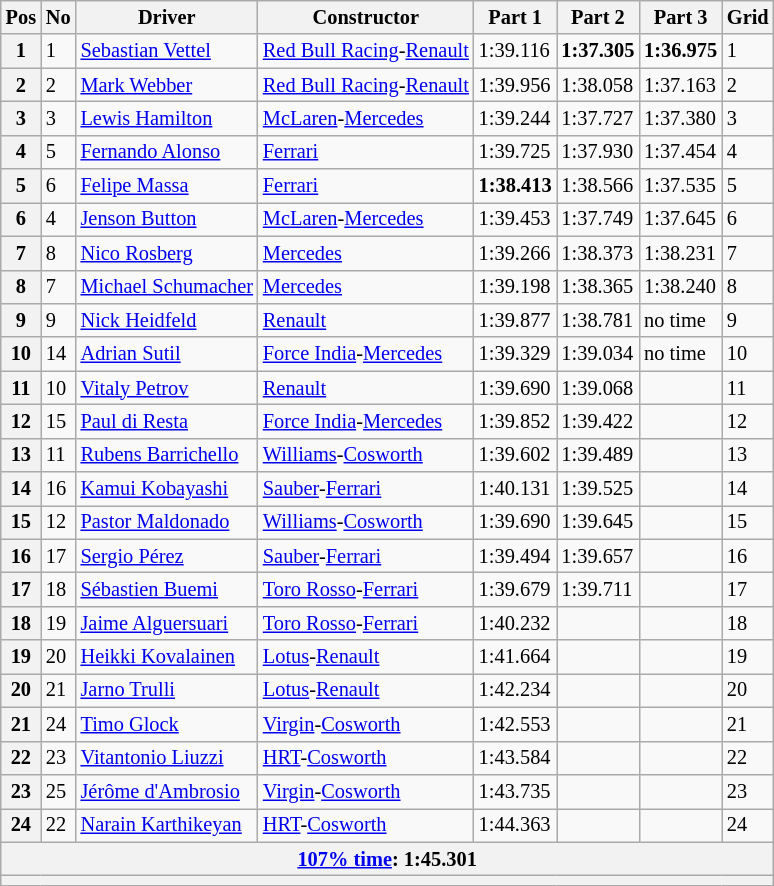<table class="wikitable sortable" style="font-size:85%">
<tr>
<th>Pos</th>
<th>No</th>
<th>Driver</th>
<th>Constructor</th>
<th>Part 1</th>
<th>Part 2</th>
<th>Part 3</th>
<th>Grid</th>
</tr>
<tr>
<th>1</th>
<td>1</td>
<td> <a href='#'>Sebastian Vettel</a></td>
<td><a href='#'>Red Bull Racing</a>-<a href='#'>Renault</a></td>
<td>1:39.116</td>
<td><strong>1:37.305</strong></td>
<td><strong>1:36.975</strong></td>
<td>1</td>
</tr>
<tr>
<th>2</th>
<td>2</td>
<td> <a href='#'>Mark Webber</a></td>
<td><a href='#'>Red Bull Racing</a>-<a href='#'>Renault</a></td>
<td>1:39.956</td>
<td>1:38.058</td>
<td>1:37.163</td>
<td>2</td>
</tr>
<tr>
<th>3</th>
<td>3</td>
<td> <a href='#'>Lewis Hamilton</a></td>
<td><a href='#'>McLaren</a>-<a href='#'>Mercedes</a></td>
<td>1:39.244</td>
<td>1:37.727</td>
<td>1:37.380</td>
<td>3</td>
</tr>
<tr>
<th>4</th>
<td>5</td>
<td> <a href='#'>Fernando Alonso</a></td>
<td><a href='#'>Ferrari</a></td>
<td>1:39.725</td>
<td>1:37.930</td>
<td>1:37.454</td>
<td>4</td>
</tr>
<tr>
<th>5</th>
<td>6</td>
<td> <a href='#'>Felipe Massa</a></td>
<td><a href='#'>Ferrari</a></td>
<td><strong>1:38.413</strong></td>
<td>1:38.566</td>
<td>1:37.535</td>
<td>5</td>
</tr>
<tr>
<th>6</th>
<td>4</td>
<td> <a href='#'>Jenson Button</a></td>
<td><a href='#'>McLaren</a>-<a href='#'>Mercedes</a></td>
<td>1:39.453</td>
<td>1:37.749</td>
<td>1:37.645</td>
<td>6</td>
</tr>
<tr>
<th>7</th>
<td>8</td>
<td> <a href='#'>Nico Rosberg</a></td>
<td><a href='#'>Mercedes</a></td>
<td>1:39.266</td>
<td>1:38.373</td>
<td>1:38.231</td>
<td>7</td>
</tr>
<tr>
<th>8</th>
<td>7</td>
<td> <a href='#'>Michael Schumacher</a></td>
<td><a href='#'>Mercedes</a></td>
<td>1:39.198</td>
<td>1:38.365</td>
<td>1:38.240</td>
<td>8</td>
</tr>
<tr>
<th>9</th>
<td>9</td>
<td> <a href='#'>Nick Heidfeld</a></td>
<td><a href='#'>Renault</a></td>
<td>1:39.877</td>
<td>1:38.781</td>
<td>no time</td>
<td>9</td>
</tr>
<tr>
<th>10</th>
<td>14</td>
<td> <a href='#'>Adrian Sutil</a></td>
<td><a href='#'>Force India</a>-<a href='#'>Mercedes</a></td>
<td>1:39.329</td>
<td>1:39.034</td>
<td>no time</td>
<td>10</td>
</tr>
<tr>
<th>11</th>
<td>10</td>
<td> <a href='#'>Vitaly Petrov</a></td>
<td><a href='#'>Renault</a></td>
<td>1:39.690</td>
<td>1:39.068</td>
<td></td>
<td>11</td>
</tr>
<tr>
<th>12</th>
<td>15</td>
<td> <a href='#'>Paul di Resta</a></td>
<td><a href='#'>Force India</a>-<a href='#'>Mercedes</a></td>
<td>1:39.852</td>
<td>1:39.422</td>
<td></td>
<td>12</td>
</tr>
<tr>
<th>13</th>
<td>11</td>
<td> <a href='#'>Rubens Barrichello</a></td>
<td><a href='#'>Williams</a>-<a href='#'>Cosworth</a></td>
<td>1:39.602</td>
<td>1:39.489</td>
<td></td>
<td>13</td>
</tr>
<tr>
<th>14</th>
<td>16</td>
<td> <a href='#'>Kamui Kobayashi</a></td>
<td><a href='#'>Sauber</a>-<a href='#'>Ferrari</a></td>
<td>1:40.131</td>
<td>1:39.525</td>
<td></td>
<td>14</td>
</tr>
<tr>
<th>15</th>
<td>12</td>
<td> <a href='#'>Pastor Maldonado</a></td>
<td><a href='#'>Williams</a>-<a href='#'>Cosworth</a></td>
<td>1:39.690</td>
<td>1:39.645</td>
<td></td>
<td>15</td>
</tr>
<tr>
<th>16</th>
<td>17</td>
<td> <a href='#'>Sergio Pérez</a></td>
<td><a href='#'>Sauber</a>-<a href='#'>Ferrari</a></td>
<td>1:39.494</td>
<td>1:39.657</td>
<td></td>
<td>16</td>
</tr>
<tr>
<th>17</th>
<td>18</td>
<td> <a href='#'>Sébastien Buemi</a></td>
<td><a href='#'>Toro Rosso</a>-<a href='#'>Ferrari</a></td>
<td>1:39.679</td>
<td>1:39.711</td>
<td></td>
<td>17</td>
</tr>
<tr>
<th>18</th>
<td>19</td>
<td> <a href='#'>Jaime Alguersuari</a></td>
<td><a href='#'>Toro Rosso</a>-<a href='#'>Ferrari</a></td>
<td>1:40.232</td>
<td></td>
<td></td>
<td>18</td>
</tr>
<tr>
<th>19</th>
<td>20</td>
<td> <a href='#'>Heikki Kovalainen</a></td>
<td><a href='#'>Lotus</a>-<a href='#'>Renault</a></td>
<td>1:41.664</td>
<td></td>
<td></td>
<td>19</td>
</tr>
<tr>
<th>20</th>
<td>21</td>
<td> <a href='#'>Jarno Trulli</a></td>
<td><a href='#'>Lotus</a>-<a href='#'>Renault</a></td>
<td>1:42.234</td>
<td></td>
<td></td>
<td>20</td>
</tr>
<tr>
<th>21</th>
<td>24</td>
<td> <a href='#'>Timo Glock</a></td>
<td><a href='#'>Virgin</a>-<a href='#'>Cosworth</a></td>
<td>1:42.553</td>
<td></td>
<td></td>
<td>21</td>
</tr>
<tr>
<th>22</th>
<td>23</td>
<td> <a href='#'>Vitantonio Liuzzi</a></td>
<td><a href='#'>HRT</a>-<a href='#'>Cosworth</a></td>
<td>1:43.584</td>
<td></td>
<td></td>
<td>22</td>
</tr>
<tr>
<th>23</th>
<td>25</td>
<td> <a href='#'>Jérôme d'Ambrosio</a></td>
<td><a href='#'>Virgin</a>-<a href='#'>Cosworth</a></td>
<td>1:43.735</td>
<td></td>
<td></td>
<td>23</td>
</tr>
<tr>
<th>24</th>
<td>22</td>
<td> <a href='#'>Narain Karthikeyan</a></td>
<td><a href='#'>HRT</a>-<a href='#'>Cosworth</a></td>
<td>1:44.363</td>
<td></td>
<td></td>
<td>24</td>
</tr>
<tr>
<th colspan=8><a href='#'>107% time</a>: 1:45.301</th>
</tr>
<tr>
<th colspan="8"></th>
</tr>
</table>
